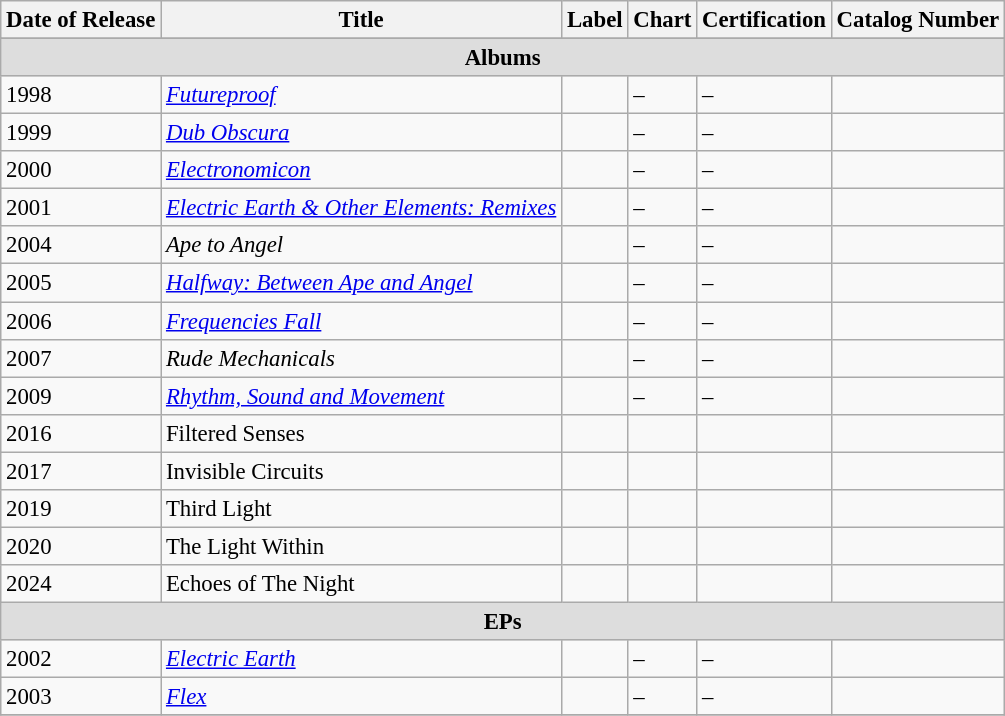<table class="wikitable" style="font-size: 95%;">
<tr>
<th>Date of Release</th>
<th>Title</th>
<th>Label</th>
<th>Chart</th>
<th>Certification</th>
<th>Catalog Number</th>
</tr>
<tr>
</tr>
<tr bgcolor="#DDDDDD">
<td colspan=7 align=center><strong>Albums</strong></td>
</tr>
<tr>
<td>1998</td>
<td><em><a href='#'>Futureproof</a></em></td>
<td></td>
<td>–</td>
<td>–</td>
<td></td>
</tr>
<tr>
<td>1999</td>
<td><em><a href='#'>Dub Obscura</a></em></td>
<td></td>
<td>–</td>
<td>–</td>
<td></td>
</tr>
<tr>
<td>2000</td>
<td><em><a href='#'>Electronomicon</a></em></td>
<td></td>
<td>–</td>
<td>–</td>
<td></td>
</tr>
<tr>
<td>2001</td>
<td><em><a href='#'>Electric Earth & Other Elements: Remixes</a></em></td>
<td></td>
<td>–</td>
<td>–</td>
<td></td>
</tr>
<tr>
<td>2004</td>
<td><em>Ape to Angel</em></td>
<td></td>
<td>–</td>
<td>–</td>
<td></td>
</tr>
<tr>
<td>2005</td>
<td><em><a href='#'>Halfway: Between Ape and Angel</a></em></td>
<td></td>
<td>–</td>
<td>–</td>
<td></td>
</tr>
<tr>
<td>2006</td>
<td><em><a href='#'>Frequencies Fall</a></em></td>
<td></td>
<td>–</td>
<td>–</td>
<td></td>
</tr>
<tr>
<td>2007</td>
<td><em>Rude Mechanicals</em></td>
<td></td>
<td>–</td>
<td>–</td>
<td></td>
</tr>
<tr>
<td>2009</td>
<td><em><a href='#'>Rhythm, Sound and Movement</a></em></td>
<td></td>
<td>–</td>
<td>–</td>
<td></td>
</tr>
<tr>
<td>2016</td>
<td>Filtered Senses</td>
<td></td>
<td></td>
<td></td>
<td></td>
</tr>
<tr>
<td>2017</td>
<td>Invisible Circuits</td>
<td></td>
<td></td>
<td></td>
<td></td>
</tr>
<tr>
<td>2019</td>
<td>Third Light</td>
<td></td>
<td></td>
<td></td>
<td></td>
</tr>
<tr>
<td>2020</td>
<td>The Light Within</td>
<td></td>
<td></td>
<td></td>
</tr>
<tr>
<td>2024</td>
<td>Echoes of The Night</td>
<td></td>
<td></td>
<td></td>
<td></td>
</tr>
<tr bgcolor="#DDDDDD">
<td colspan=7 align=center><strong>EPs</strong></td>
</tr>
<tr>
<td>2002</td>
<td><em><a href='#'>Electric Earth</a></em></td>
<td></td>
<td>–</td>
<td>–</td>
<td></td>
</tr>
<tr>
<td>2003</td>
<td><em><a href='#'>Flex</a></em></td>
<td></td>
<td>–</td>
<td>–</td>
<td></td>
</tr>
<tr>
</tr>
</table>
